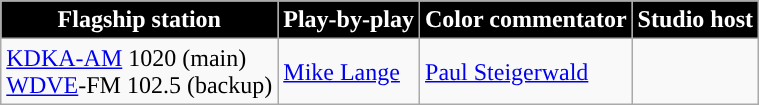<table class="wikitable sortable sortable">
<tr>
<th style="color:white; background:#000000; ">Flagship station</th>
<th style="color:white; background:#000000; ">Play-by-play</th>
<th style="color:white; background:#000000; ">Color commentator</th>
<th style="color:white; background:#000000; ">Studio host</th>
</tr>
<tr>
<td><a href='#'>KDKA-AM</a> 1020 (main)<br><a href='#'>WDVE</a>-FM 102.5 (backup)</td>
<td><a href='#'>Mike Lange</a></td>
<td><a href='#'>Paul Steigerwald</a></td>
<td></td>
</tr>
</table>
